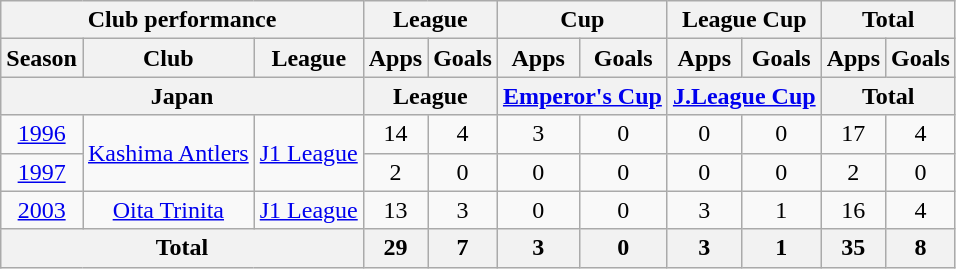<table class="wikitable" style="text-align:center;">
<tr>
<th colspan=3>Club performance</th>
<th colspan=2>League</th>
<th colspan=2>Cup</th>
<th colspan=2>League Cup</th>
<th colspan=2>Total</th>
</tr>
<tr>
<th>Season</th>
<th>Club</th>
<th>League</th>
<th>Apps</th>
<th>Goals</th>
<th>Apps</th>
<th>Goals</th>
<th>Apps</th>
<th>Goals</th>
<th>Apps</th>
<th>Goals</th>
</tr>
<tr>
<th colspan=3>Japan</th>
<th colspan=2>League</th>
<th colspan=2><a href='#'>Emperor's Cup</a></th>
<th colspan=2><a href='#'>J.League Cup</a></th>
<th colspan=2>Total</th>
</tr>
<tr>
<td><a href='#'>1996</a></td>
<td rowspan="2"><a href='#'>Kashima Antlers</a></td>
<td rowspan="2"><a href='#'>J1 League</a></td>
<td>14</td>
<td>4</td>
<td>3</td>
<td>0</td>
<td>0</td>
<td>0</td>
<td>17</td>
<td>4</td>
</tr>
<tr>
<td><a href='#'>1997</a></td>
<td>2</td>
<td>0</td>
<td>0</td>
<td>0</td>
<td>0</td>
<td>0</td>
<td>2</td>
<td>0</td>
</tr>
<tr>
<td><a href='#'>2003</a></td>
<td><a href='#'>Oita Trinita</a></td>
<td><a href='#'>J1 League</a></td>
<td>13</td>
<td>3</td>
<td>0</td>
<td>0</td>
<td>3</td>
<td>1</td>
<td>16</td>
<td>4</td>
</tr>
<tr>
<th colspan=3>Total</th>
<th>29</th>
<th>7</th>
<th>3</th>
<th>0</th>
<th>3</th>
<th>1</th>
<th>35</th>
<th>8</th>
</tr>
</table>
